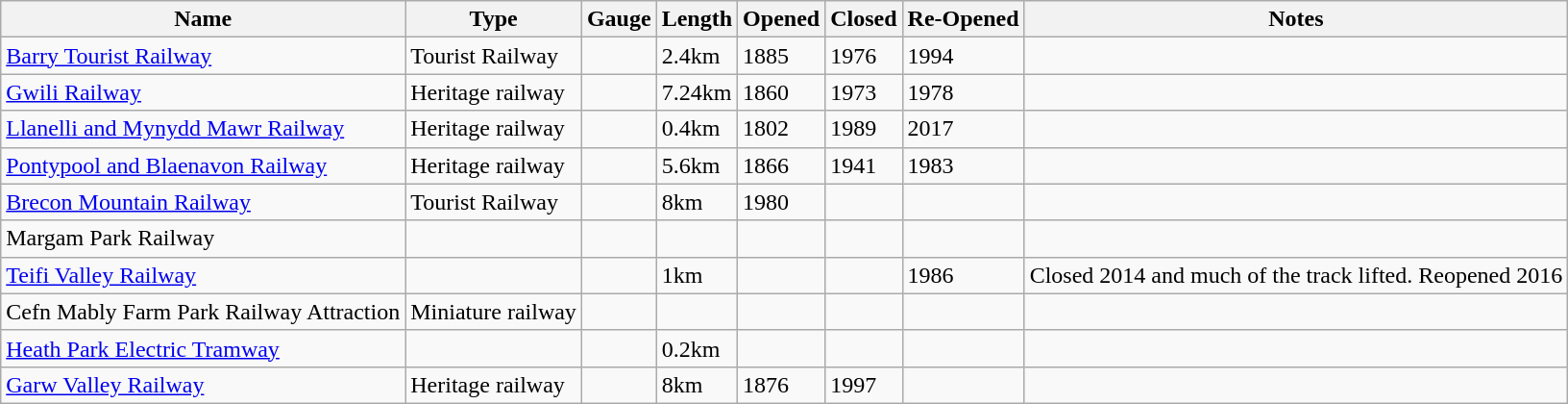<table class="wikitable sortable mw-collapsible">
<tr>
<th>Name</th>
<th>Type</th>
<th>Gauge</th>
<th>Length</th>
<th>Opened</th>
<th>Closed</th>
<th>Re-Opened</th>
<th>Notes</th>
</tr>
<tr>
<td><a href='#'>Barry Tourist Railway</a></td>
<td>Tourist Railway</td>
<td data-sort-value=1435></td>
<td>2.4km</td>
<td>1885</td>
<td>1976</td>
<td>1994</td>
<td></td>
</tr>
<tr>
<td><a href='#'>Gwili Railway</a></td>
<td>Heritage railway</td>
<td data-sort-value=1435></td>
<td>7.24km</td>
<td>1860</td>
<td>1973</td>
<td>1978</td>
<td></td>
</tr>
<tr>
<td><a href='#'>Llanelli and Mynydd Mawr Railway</a></td>
<td>Heritage railway</td>
<td data-sort-value=1435></td>
<td>0.4km</td>
<td>1802</td>
<td>1989</td>
<td>2017</td>
<td></td>
</tr>
<tr>
<td><a href='#'>Pontypool and Blaenavon Railway</a></td>
<td>Heritage railway</td>
<td data-sort-value=1435></td>
<td>5.6km</td>
<td>1866</td>
<td>1941</td>
<td>1983</td>
<td></td>
</tr>
<tr>
<td><a href='#'>Brecon Mountain Railway</a></td>
<td>Tourist Railway</td>
<td data-sort-value=603></td>
<td>8km</td>
<td>1980</td>
<td></td>
<td></td>
<td></td>
</tr>
<tr>
<td>Margam Park Railway</td>
<td></td>
<td data-sort-value=603></td>
<td></td>
<td></td>
<td></td>
<td></td>
<td></td>
</tr>
<tr>
<td><a href='#'>Teifi Valley Railway</a></td>
<td></td>
<td data-sort-value=610></td>
<td>1km</td>
<td></td>
<td></td>
<td>1986</td>
<td>Closed 2014 and much of the track lifted. Reopened 2016</td>
</tr>
<tr>
<td>Cefn Mably Farm Park Railway Attraction</td>
<td>Miniature railway</td>
<td data-sort-value=311></td>
<td></td>
<td></td>
<td></td>
<td></td>
<td></td>
</tr>
<tr>
<td><a href='#'>Heath Park Electric Tramway</a></td>
<td></td>
<td data-sort-value=457></td>
<td>0.2km</td>
<td></td>
<td></td>
<td></td>
<td></td>
</tr>
<tr>
<td><a href='#'>Garw Valley Railway</a></td>
<td>Heritage railway</td>
<td data-sort-value=1435></td>
<td>8km</td>
<td>1876</td>
<td>1997</td>
<td></td>
<td></td>
</tr>
</table>
